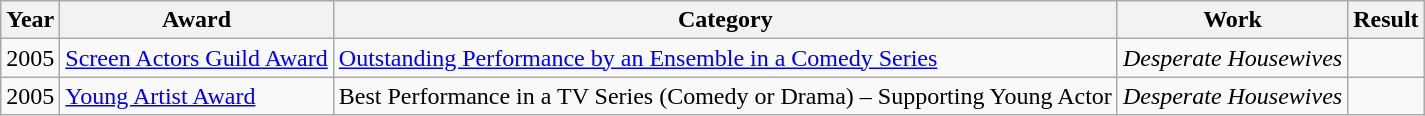<table class="wikitable sortable">
<tr>
<th>Year</th>
<th>Award</th>
<th>Category</th>
<th>Work</th>
<th>Result</th>
</tr>
<tr>
<td>2005</td>
<td><a href='#'>Screen Actors Guild Award</a></td>
<td><a href='#'>Outstanding Performance by an Ensemble in a Comedy Series</a></td>
<td><em>Desperate Housewives</em></td>
<td></td>
</tr>
<tr>
<td>2005</td>
<td><a href='#'>Young Artist Award</a></td>
<td>Best Performance in a TV Series (Comedy or Drama) – Supporting Young Actor</td>
<td><em>Desperate Housewives</em></td>
<td></td>
</tr>
</table>
